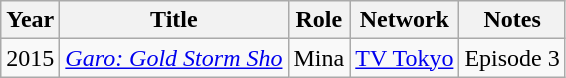<table class="wikitable">
<tr>
<th>Year</th>
<th>Title</th>
<th>Role</th>
<th>Network</th>
<th>Notes</th>
</tr>
<tr>
<td>2015</td>
<td><em><a href='#'>Garo: Gold Storm Sho</a></em></td>
<td>Mina</td>
<td><a href='#'>TV Tokyo</a></td>
<td>Episode 3</td>
</tr>
</table>
